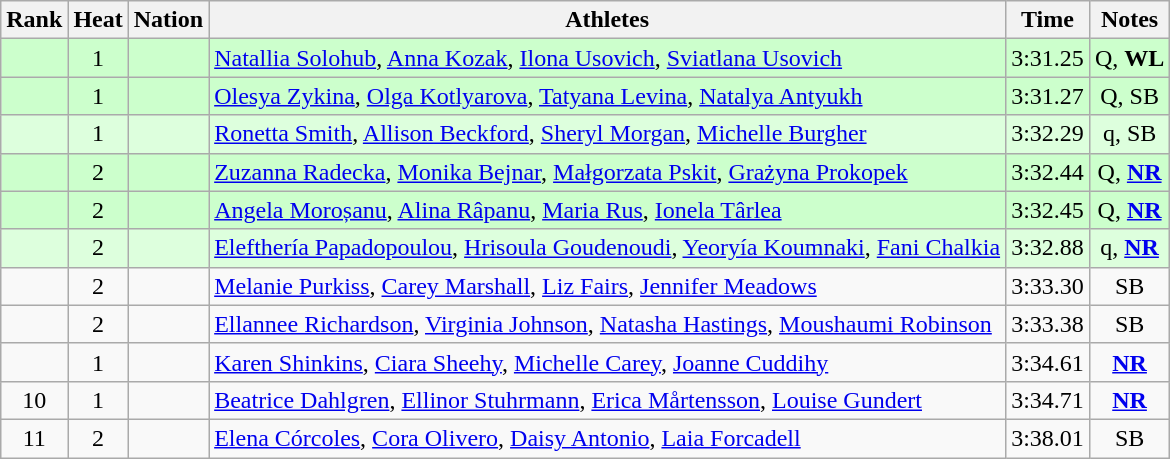<table class="wikitable sortable" style="text-align:center">
<tr>
<th>Rank</th>
<th>Heat</th>
<th>Nation</th>
<th>Athletes</th>
<th>Time</th>
<th>Notes</th>
</tr>
<tr bgcolor=ccffcc>
<td></td>
<td>1</td>
<td align=left></td>
<td align=left><a href='#'>Natallia Solohub</a>, <a href='#'>Anna Kozak</a>, <a href='#'>Ilona Usovich</a>, <a href='#'>Sviatlana Usovich</a></td>
<td>3:31.25</td>
<td>Q, <strong>WL</strong></td>
</tr>
<tr bgcolor=ccffcc>
<td></td>
<td>1</td>
<td align=left></td>
<td align=left><a href='#'>Olesya Zykina</a>, <a href='#'>Olga Kotlyarova</a>, <a href='#'>Tatyana Levina</a>, <a href='#'>Natalya Antyukh</a></td>
<td>3:31.27</td>
<td>Q, SB</td>
</tr>
<tr bgcolor=ddffdd>
<td></td>
<td>1</td>
<td align=left></td>
<td align=left><a href='#'>Ronetta Smith</a>, <a href='#'>Allison Beckford</a>, <a href='#'>Sheryl Morgan</a>, <a href='#'>Michelle Burgher</a></td>
<td>3:32.29</td>
<td>q, SB</td>
</tr>
<tr bgcolor=ccffcc>
<td></td>
<td>2</td>
<td align=left></td>
<td align=left><a href='#'>Zuzanna Radecka</a>, <a href='#'>Monika Bejnar</a>, <a href='#'>Małgorzata Pskit</a>, <a href='#'>Grażyna Prokopek</a></td>
<td>3:32.44</td>
<td>Q, <strong><a href='#'>NR</a></strong></td>
</tr>
<tr bgcolor=ccffcc>
<td></td>
<td>2</td>
<td align=left></td>
<td align=left><a href='#'>Angela Moroșanu</a>, <a href='#'>Alina Râpanu</a>, <a href='#'>Maria Rus</a>, <a href='#'>Ionela Târlea</a></td>
<td>3:32.45</td>
<td>Q, <strong><a href='#'>NR</a></strong></td>
</tr>
<tr bgcolor=ddffdd>
<td></td>
<td>2</td>
<td align=left></td>
<td align=left><a href='#'>Elefthería Papadopoulou</a>, <a href='#'>Hrisoula Goudenoudi</a>, <a href='#'>Yeoryía Koumnaki</a>, <a href='#'>Fani Chalkia</a></td>
<td>3:32.88</td>
<td>q, <strong><a href='#'>NR</a></strong></td>
</tr>
<tr>
<td></td>
<td>2</td>
<td align=left></td>
<td align=left><a href='#'>Melanie Purkiss</a>, <a href='#'>Carey Marshall</a>, <a href='#'>Liz Fairs</a>, <a href='#'>Jennifer Meadows</a></td>
<td>3:33.30</td>
<td>SB</td>
</tr>
<tr>
<td></td>
<td>2</td>
<td align=left></td>
<td align=left><a href='#'>Ellannee Richardson</a>, <a href='#'>Virginia Johnson</a>, <a href='#'>Natasha Hastings</a>, <a href='#'>Moushaumi Robinson</a></td>
<td>3:33.38</td>
<td>SB</td>
</tr>
<tr>
<td></td>
<td>1</td>
<td align=left></td>
<td align=left><a href='#'>Karen Shinkins</a>, <a href='#'>Ciara Sheehy</a>, <a href='#'>Michelle Carey</a>, <a href='#'>Joanne Cuddihy</a></td>
<td>3:34.61</td>
<td><strong><a href='#'>NR</a></strong></td>
</tr>
<tr>
<td>10</td>
<td>1</td>
<td align=left></td>
<td align=left><a href='#'>Beatrice Dahlgren</a>, <a href='#'>Ellinor Stuhrmann</a>, <a href='#'>Erica Mårtensson</a>, <a href='#'>Louise Gundert</a></td>
<td>3:34.71</td>
<td><strong><a href='#'>NR</a></strong></td>
</tr>
<tr>
<td>11</td>
<td>2</td>
<td align=left></td>
<td align=left><a href='#'>Elena Córcoles</a>, <a href='#'>Cora Olivero</a>, <a href='#'>Daisy Antonio</a>, <a href='#'>Laia Forcadell</a></td>
<td>3:38.01</td>
<td>SB</td>
</tr>
</table>
